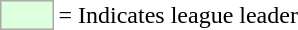<table>
<tr>
<td style="background:#DDFFDD; border:1px solid #aaa; width:2em;"></td>
<td>= Indicates league leader</td>
</tr>
</table>
